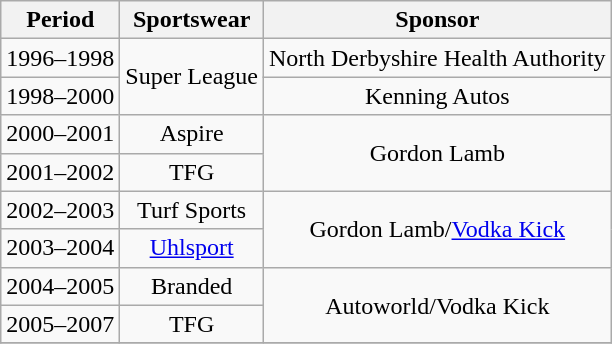<table class="wikitable" style="text-align: center; float:left; margin-right:1em">
<tr>
<th>Period</th>
<th>Sportswear</th>
<th>Sponsor</th>
</tr>
<tr>
<td>1996–1998</td>
<td rowspan=2>Super League</td>
<td>North Derbyshire Health Authority</td>
</tr>
<tr>
<td>1998–2000</td>
<td>Kenning Autos</td>
</tr>
<tr>
<td>2000–2001</td>
<td>Aspire</td>
<td rowspan=2>Gordon Lamb</td>
</tr>
<tr>
<td>2001–2002</td>
<td>TFG</td>
</tr>
<tr>
<td>2002–2003</td>
<td>Turf Sports</td>
<td rowspan=2>Gordon Lamb/<a href='#'>Vodka Kick</a></td>
</tr>
<tr>
<td>2003–2004</td>
<td><a href='#'>Uhlsport</a></td>
</tr>
<tr>
<td>2004–2005</td>
<td>Branded</td>
<td rowspan=2>Autoworld/Vodka Kick</td>
</tr>
<tr>
<td>2005–2007</td>
<td>TFG</td>
</tr>
<tr>
</tr>
</table>
